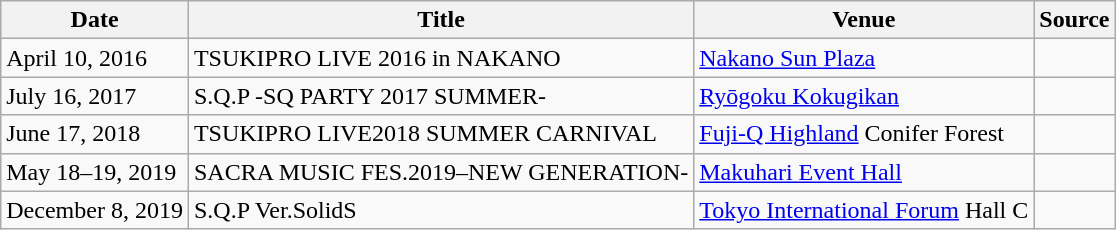<table class="wikitable">
<tr>
<th>Date</th>
<th>Title</th>
<th>Venue</th>
<th>Source</th>
</tr>
<tr>
<td>April 10, 2016</td>
<td>TSUKIPRO LIVE 2016 in NAKANO</td>
<td><a href='#'>Nakano Sun Plaza</a></td>
<td></td>
</tr>
<tr>
<td>July 16, 2017</td>
<td>S.Q.P -SQ PARTY 2017 SUMMER-</td>
<td><a href='#'>Ryōgoku Kokugikan</a></td>
<td></td>
</tr>
<tr>
<td>June 17, 2018</td>
<td>TSUKIPRO LIVE2018 SUMMER CARNIVAL</td>
<td><a href='#'>Fuji-Q Highland</a> Conifer Forest</td>
<td></td>
</tr>
<tr>
<td>May 18–19, 2019</td>
<td>SACRA MUSIC FES.2019–NEW GENERATION-</td>
<td><a href='#'>Makuhari Event Hall</a></td>
<td></td>
</tr>
<tr>
<td>December 8, 2019</td>
<td>S.Q.P Ver.SolidS</td>
<td><a href='#'>Tokyo International Forum</a> Hall C</td>
<td></td>
</tr>
</table>
